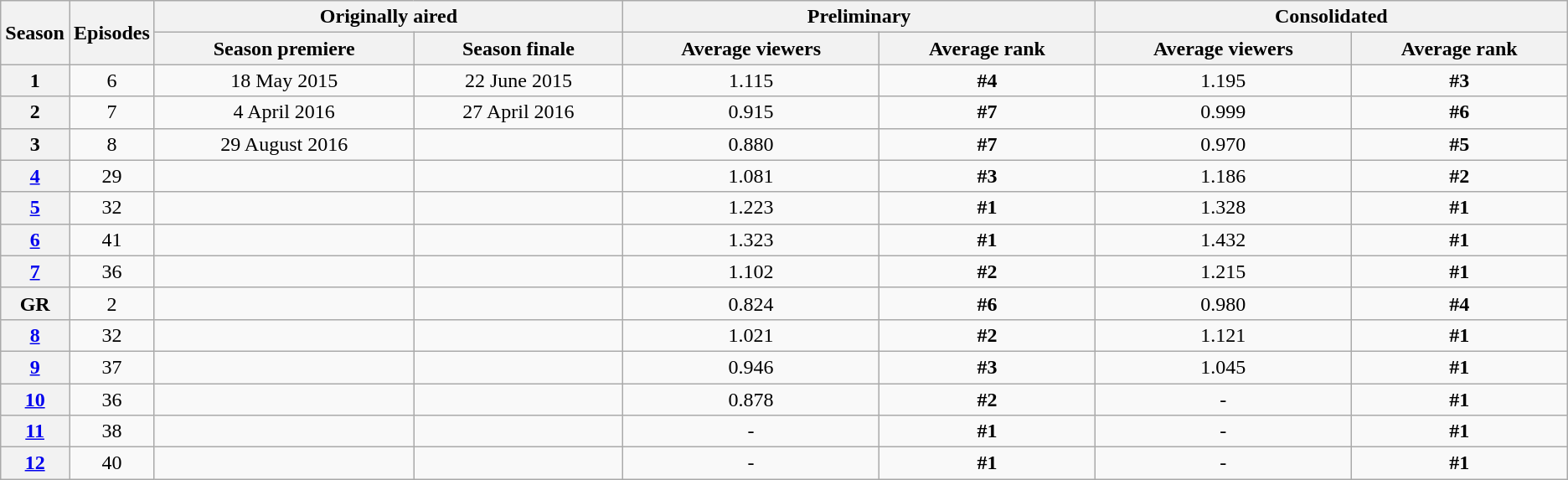<table class="wikitable sortable" style="text-align:center;">
<tr>
<th rowspan="2" width=3%>Season</th>
<th rowspan="2" width=5%>Episodes</th>
<th colspan="2">Originally aired</th>
<th colspan="2">Preliminary</th>
<th colspan="2">Consolidated</th>
</tr>
<tr>
<th>Season premiere</th>
<th>Season finale</th>
<th>Average viewers</th>
<th>Average rank</th>
<th>Average viewers</th>
<th>Average rank</th>
</tr>
<tr>
<th>1</th>
<td>6</td>
<td>18 May 2015</td>
<td>22 June 2015</td>
<td>1.115</td>
<td><strong>#4</strong></td>
<td>1.195</td>
<td><strong>#3</strong></td>
</tr>
<tr>
<th>2</th>
<td>7</td>
<td>4 April 2016</td>
<td>27 April 2016</td>
<td>0.915</td>
<td><strong>#7</strong></td>
<td>0.999</td>
<td><strong>#6</strong></td>
</tr>
<tr>
<th>3</th>
<td>8</td>
<td>29 August 2016</td>
<td></td>
<td>0.880</td>
<td><strong>#7</strong></td>
<td>0.970</td>
<td><strong>#5</strong></td>
</tr>
<tr>
<th><a href='#'>4</a></th>
<td>29</td>
<td></td>
<td></td>
<td>1.081</td>
<td><strong>#3</strong></td>
<td>1.186</td>
<td><strong>#2</strong></td>
</tr>
<tr>
<th><a href='#'>5</a></th>
<td>32</td>
<td></td>
<td></td>
<td>1.223</td>
<td><strong>#1</strong></td>
<td>1.328</td>
<td><strong>#1</strong></td>
</tr>
<tr>
<th><a href='#'>6</a></th>
<td>41</td>
<td></td>
<td></td>
<td>1.323</td>
<td><strong>#1</strong></td>
<td>1.432</td>
<td><strong>#1</strong></td>
</tr>
<tr>
<th><a href='#'>7</a></th>
<td>36</td>
<td></td>
<td></td>
<td>1.102</td>
<td><strong>#2</strong></td>
<td>1.215</td>
<td><strong>#1</strong></td>
</tr>
<tr>
<th>GR</th>
<td>2</td>
<td></td>
<td></td>
<td>0.824</td>
<td><strong>#6</strong></td>
<td>0.980</td>
<td><strong>#4</strong></td>
</tr>
<tr>
<th><a href='#'>8</a></th>
<td>32</td>
<td></td>
<td></td>
<td>1.021</td>
<td><strong>#2</strong></td>
<td>1.121</td>
<td><strong>#1</strong></td>
</tr>
<tr>
<th><a href='#'>9</a></th>
<td>37</td>
<td></td>
<td></td>
<td>0.946</td>
<td><strong>#3</strong></td>
<td>1.045</td>
<td><strong>#1</strong></td>
</tr>
<tr>
<th><a href='#'>10</a></th>
<td>36</td>
<td></td>
<td></td>
<td>0.878</td>
<td><strong>#2</strong></td>
<td>-</td>
<td><strong>#1</strong></td>
</tr>
<tr>
<th><a href='#'>11</a></th>
<td>38</td>
<td></td>
<td></td>
<td>-</td>
<td><strong>#1</strong></td>
<td>-</td>
<td><strong>#1</strong></td>
</tr>
<tr>
<th><a href='#'>12</a></th>
<td>40</td>
<td></td>
<td></td>
<td>-</td>
<td><strong>#1</strong></td>
<td>-</td>
<td><strong>#1</strong></td>
</tr>
</table>
